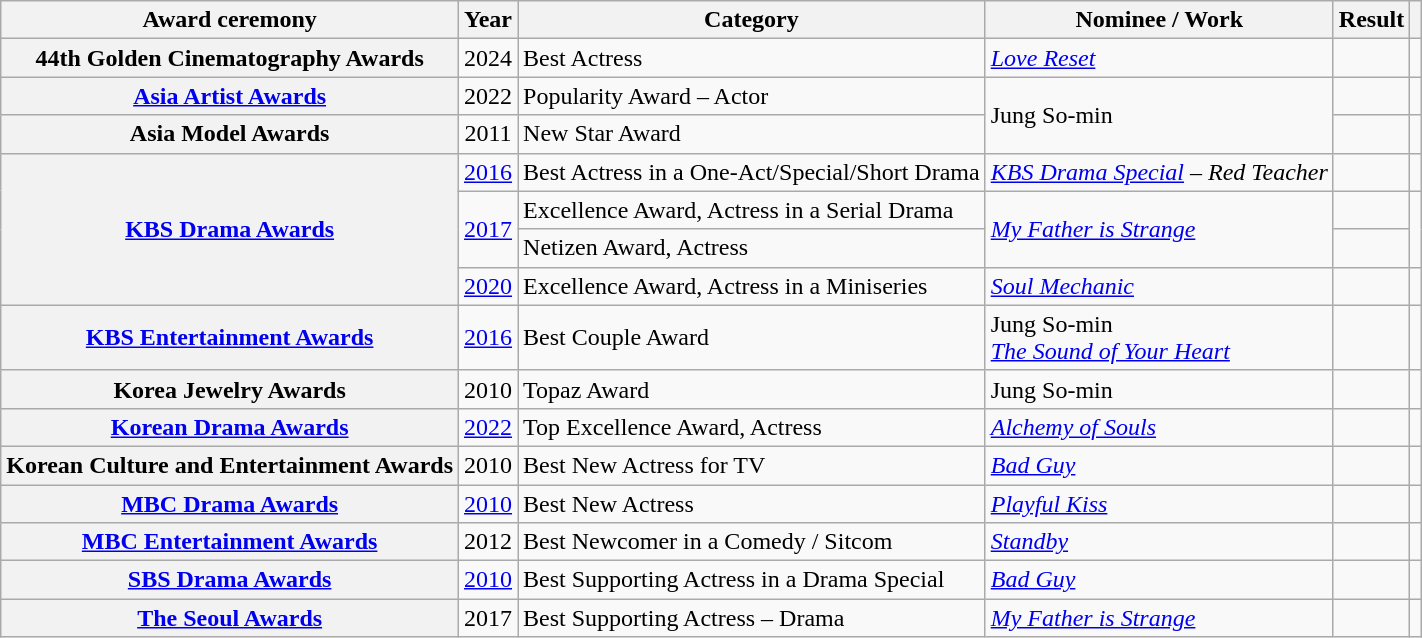<table class="wikitable plainrowheaders sortable">
<tr>
<th scope="col">Award ceremony</th>
<th scope="col">Year</th>
<th scope="col">Category</th>
<th scope="col">Nominee / Work</th>
<th scope="col">Result</th>
<th scope="col" class="unsortable"></th>
</tr>
<tr>
<th scope="row">44th Golden Cinematography Awards</th>
<td style="text-align:center">2024</td>
<td>Best Actress</td>
<td><em><a href='#'>Love Reset</a></em></td>
<td></td>
<td style="text-align:center"></td>
</tr>
<tr>
<th scope="row"><a href='#'>Asia Artist Awards</a></th>
<td style="text-align:center">2022</td>
<td>Popularity Award – Actor</td>
<td rowspan="2">Jung So-min</td>
<td></td>
<td style="text-align:center"></td>
</tr>
<tr>
<th scope="row">Asia Model Awards</th>
<td style="text-align:center">2011</td>
<td>New Star Award</td>
<td></td>
<td style="text-align:center"></td>
</tr>
<tr>
<th scope="row" rowspan="4"><a href='#'>KBS Drama Awards</a></th>
<td style="text-align:center"><a href='#'>2016</a></td>
<td>Best Actress in a One-Act/Special/Short Drama</td>
<td><em><a href='#'>KBS Drama Special</a></em> – <em>Red Teacher</em></td>
<td></td>
<td style="text-align:center"></td>
</tr>
<tr>
<td rowspan="2" style="text-align:center"><a href='#'>2017</a></td>
<td>Excellence Award, Actress in a Serial Drama</td>
<td rowspan="2"><em><a href='#'>My Father is Strange</a></em></td>
<td></td>
<td rowspan="2" style="text-align:center"></td>
</tr>
<tr>
<td>Netizen Award, Actress</td>
<td></td>
</tr>
<tr>
<td style="text-align:center"><a href='#'>2020</a></td>
<td>Excellence Award, Actress in a Miniseries</td>
<td><em><a href='#'>Soul Mechanic</a></em></td>
<td></td>
<td style="text-align:center"></td>
</tr>
<tr>
<th scope="row"><a href='#'>KBS Entertainment Awards</a></th>
<td style="text-align:center"><a href='#'>2016</a></td>
<td>Best Couple Award</td>
<td>Jung So-min <br><em><a href='#'>The Sound of Your Heart</a></em></td>
<td></td>
<td style="text-align:center"></td>
</tr>
<tr>
<th scope="row">Korea Jewelry Awards</th>
<td style="text-align:center">2010</td>
<td>Topaz Award</td>
<td>Jung So-min</td>
<td></td>
<td style="text-align:center"></td>
</tr>
<tr>
<th scope="row"><a href='#'>Korean Drama Awards</a></th>
<td style="text-align:center"><a href='#'>2022</a></td>
<td>Top Excellence Award, Actress</td>
<td><em><a href='#'>Alchemy of Souls</a></em></td>
<td></td>
<td style="text-align:center"></td>
</tr>
<tr>
<th scope="row">Korean Culture and Entertainment Awards</th>
<td style="text-align:center">2010</td>
<td>Best New Actress for TV</td>
<td><em><a href='#'>Bad Guy</a></em></td>
<td></td>
<td style="text-align:center"></td>
</tr>
<tr>
<th scope="row"><a href='#'>MBC Drama Awards</a></th>
<td style="text-align:center"><a href='#'>2010</a></td>
<td>Best New Actress</td>
<td><em><a href='#'>Playful Kiss</a></em></td>
<td></td>
<td style="text-align:center"></td>
</tr>
<tr>
<th scope="row"><a href='#'>MBC Entertainment Awards</a></th>
<td style="text-align:center">2012</td>
<td>Best Newcomer in a Comedy / Sitcom</td>
<td><em><a href='#'>Standby</a></em></td>
<td></td>
<td style="text-align:center"></td>
</tr>
<tr>
<th scope="row"><a href='#'>SBS Drama Awards</a></th>
<td style="text-align:center"><a href='#'>2010</a></td>
<td>Best Supporting Actress in a Drama Special</td>
<td><em><a href='#'>Bad Guy</a></em></td>
<td></td>
<td style="text-align:center"></td>
</tr>
<tr>
<th scope="row" data-sort-value="Seoul Awards"><a href='#'>The Seoul Awards</a></th>
<td style="text-align:center">2017</td>
<td>Best Supporting Actress – Drama</td>
<td><em><a href='#'>My Father is Strange</a></em></td>
<td></td>
<td style="text-align:center"></td>
</tr>
</table>
